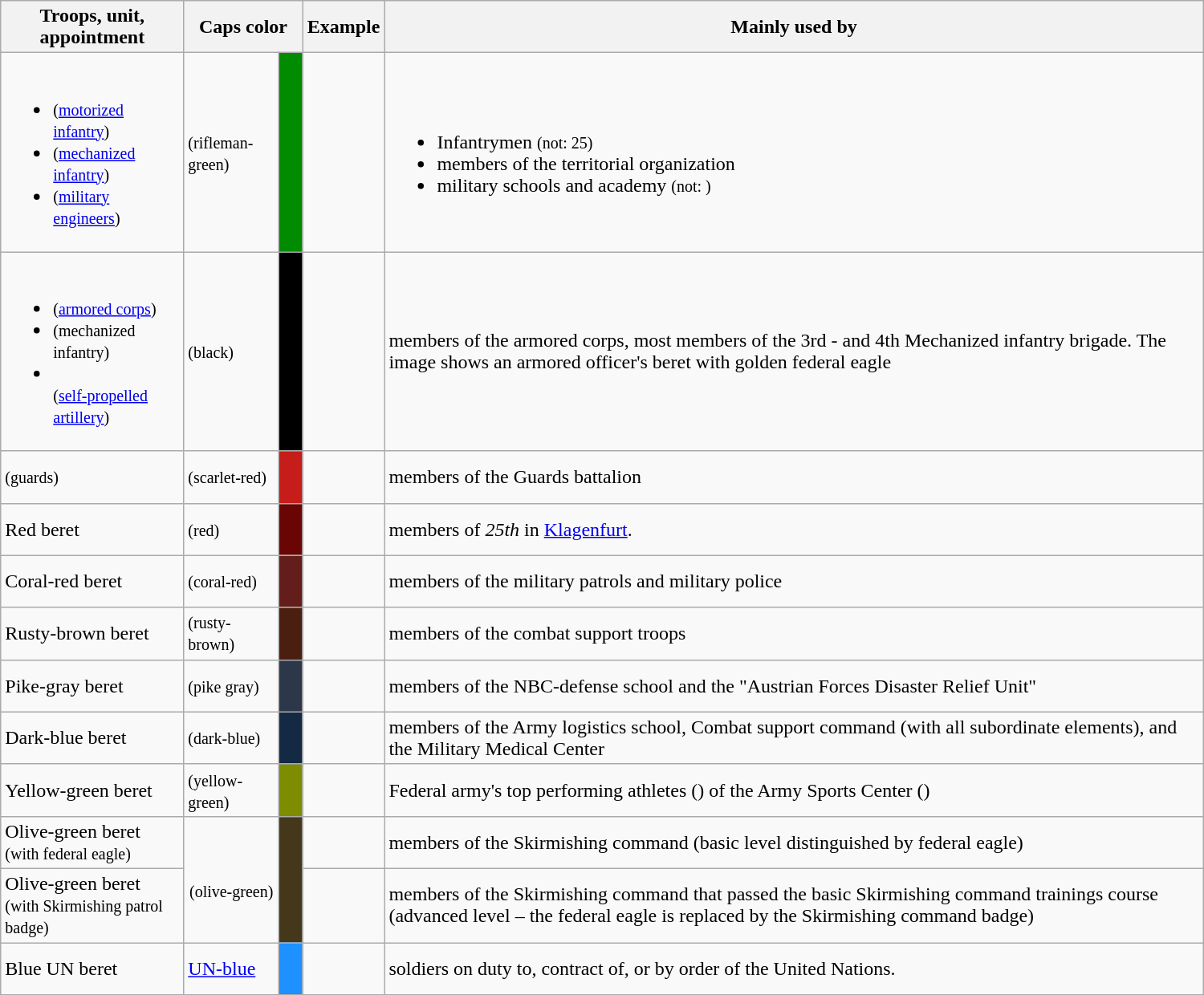<table class="wikitable" style = "width:1000px;">
<tr>
<th>Troops, unit, appointment</th>
<th colspan="2">Caps color</th>
<th colspan="1">Example</th>
<th>Mainly used by</th>
</tr>
<tr 1 Grünes Barett / RAL-colour: #0F4336>
<td><br><ul><li> <small>(<a href='#'>motorized infantry</a>)</small></li><li> <small>(<a href='#'>mechanized infantry</a>)</small></li><li> <small>(<a href='#'>military engineers</a>)</small></li></ul></td>
<td> <small>(rifleman-green)</small></td>
<td style="background:#008B00">     </td>
<td align="center"></td>
<td><br><ul><li>Infantrymen <small>(not:  25)</small></li><li>members of the territorial organization</li><li>military schools and academy <small>(not: )</small></li></ul></td>
</tr>
<tr 2 Schwarzes Barett / RAL-colour: #0F4336>
<td><br><ul><li> <small>(<a href='#'>armored corps</a>)</small></li><li> <small>(mechanized infantry)</small></li><li><br><small>(<a href='#'>self-propelled artillery</a>)</small></li></ul></td>
<td><small> (black)</small></td>
<td style="background:#000000">     </td>
<td align="center"></td>
<td>members of the armored corps, most members of the 3rd - and 4th Mechanized infantry brigade. The image shows an armored officer's beret with golden federal eagle</td>
</tr>
<tr 3 Scharlachrotes Barett / RAL-colour: #FF0040>
<td> <small>(guards)</small></td>
<td><small> (scarlet-red)</small></td>
<td style="background:#c61c1a">     </td>
<td align="center"></td>
<td>members of the Guards battalion</td>
</tr>
<tr 4 (Wein-)Rotes Barett / RAL-colour: #A1232B>
<td>Red beret</td>
<td><small> (red)</small></td>
<td style="background:#690604">     </td>
<td align="center"></td>
<td>members of <em>25th</em>  in <a href='#'>Klagenfurt</a>.</td>
</tr>
<tr 5 Korallrotes Barett / RAL-colour: #AC4034B>
<td>Coral-red beret</td>
<td><small> (coral-red)</small></td>
<td style="background:#631d1a">     </td>
<td align="center"></td>
<td>members of the military patrols and military police</td>
</tr>
<tr 6 Rostbraunes Barett / RAL-colour: #>
<td>Rusty-brown beret</td>
<td><small> (rusty-brown)</small></td>
<td style="background:#4a1f10">     </td>
<td align="center"></td>
<td>members of the combat support troops</td>
</tr>
<tr 7 Hechtgraues Barett Barett / RAL-colour: #>
<td>Pike-gray beret</td>
<td><small> (pike gray)</small></td>
<td style="background:#2c374a">     </td>
<td align="center"></td>
<td>members of the NBC-defense school and the "Austrian Forces Disaster Relief Unit"</td>
</tr>
<tr 8 Dunkelblaues Barett / RAL-colour: #>
<td>Dark-blue beret</td>
<td><small> (dark-blue)</small></td>
<td style="background:#142944">     </td>
<td></td>
<td>members of the Army logistics school, Combat support command (with all subordinate elements), and the Military Medical Center</td>
</tr>
<tr 9 Gelbgrünes Barett / Oliv: #808000>
<td>Yellow-green beret</td>
<td style="background:#"><small> (yellow-green)</small></td>
<td style="background:#7d8c00">     </td>
<td></td>
<td>Federal army's top performing athletes () of the Army Sports Center ()</td>
</tr>
<tr 10 Olivgrünes Barett mit braunem Riemen / RAL-colour 6014 gelboliv:444337#>
<td>Olive-green beret<br><small>(with federal eagle)</small></td>
<td align="center" rowspan="2"><br><small> (olive-green)</small></td>
<td rowspan="2" style="background:#44371a">     </td>
<td></td>
<td>members of the Skirmishing command (basic level distinguished by federal eagle)</td>
</tr>
<tr 11 Olivgrünes Barett mit braunem Riemen und Jagdkommando-Abzeichen/ RAL-colour 6014 gelboliv:444337#>
<td>Olive-green beret<br><small>(with Skirmishing patrol badge)</small></td>
<td></td>
<td>members of the Skirmishing command that passed the basic Skirmishing command trainings course (advanced level – the federal eagle is replaced by the Skirmishing command badge)</td>
</tr>
<tr 12 Blaues UN-Barett/ RAL-colour: #>
<td>Blue UN beret</td>
<td><a href='#'>UN-blue</a></td>
<td style="background:#1E90FF">     </td>
<td></td>
<td>soldiers on duty to, contract of, or by order of the United Nations.</td>
</tr>
</table>
